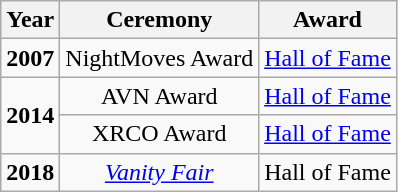<table class="wikitable">
<tr>
<th>Year</th>
<th>Ceremony</th>
<th>Award</th>
</tr>
<tr>
<td><strong>2007</strong></td>
<td align=center>NightMoves Award</td>
<td><a href='#'>Hall of Fame</a></td>
</tr>
<tr>
<td rowspan="2"><strong>2014</strong></td>
<td align=center>AVN Award</td>
<td><a href='#'>Hall of Fame</a></td>
</tr>
<tr>
<td align=center>XRCO Award</td>
<td><a href='#'>Hall of Fame</a></td>
</tr>
<tr>
<td><strong>2018</strong></td>
<td align=center><em><a href='#'>Vanity Fair</a></em></td>
<td>Hall of Fame</td>
</tr>
</table>
